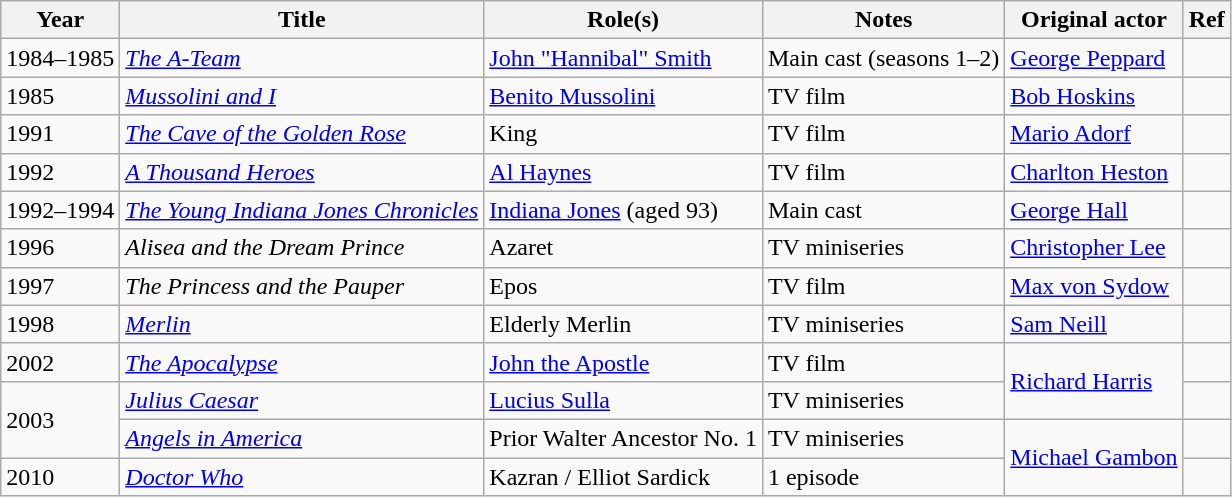<table class="wikitable plainrowheaders sortable">
<tr>
<th scope="col">Year</th>
<th scope="col">Title</th>
<th scope="col">Role(s)</th>
<th scope="col">Notes</th>
<th scope="col">Original actor</th>
<th scope="col" class="unsortable">Ref</th>
</tr>
<tr>
<td>1984–1985</td>
<td><em><a href='#'>The A-Team</a></em></td>
<td><a href='#'>John "Hannibal" Smith</a></td>
<td>Main cast (seasons 1–2)</td>
<td><a href='#'>George Peppard</a></td>
<td></td>
</tr>
<tr>
<td>1985</td>
<td><em><a href='#'>Mussolini and I</a></em></td>
<td><a href='#'>Benito Mussolini</a></td>
<td>TV film</td>
<td><a href='#'>Bob Hoskins</a></td>
<td></td>
</tr>
<tr>
<td>1991</td>
<td><em><a href='#'>The Cave of the Golden Rose</a></em></td>
<td>King</td>
<td>TV film</td>
<td><a href='#'>Mario Adorf</a></td>
<td></td>
</tr>
<tr>
<td>1992</td>
<td><em><a href='#'>A Thousand Heroes</a></em></td>
<td><a href='#'>Al Haynes</a></td>
<td>TV film</td>
<td><a href='#'>Charlton Heston</a></td>
<td></td>
</tr>
<tr>
<td>1992–1994</td>
<td><em><a href='#'>The Young Indiana Jones Chronicles</a></em></td>
<td><a href='#'>Indiana Jones</a> (aged 93)</td>
<td>Main cast</td>
<td><a href='#'>George Hall</a></td>
<td></td>
</tr>
<tr>
<td>1996</td>
<td><em>Alisea and the Dream Prince</em></td>
<td>Azaret</td>
<td>TV miniseries</td>
<td><a href='#'>Christopher Lee</a></td>
<td></td>
</tr>
<tr>
<td>1997</td>
<td><em>The Princess and the Pauper</em></td>
<td>Epos</td>
<td>TV film</td>
<td><a href='#'>Max von Sydow</a></td>
<td></td>
</tr>
<tr>
<td>1998</td>
<td><em><a href='#'>Merlin</a></em></td>
<td>Elderly Merlin</td>
<td>TV miniseries</td>
<td><a href='#'>Sam Neill</a></td>
<td></td>
</tr>
<tr>
<td>2002</td>
<td><em><a href='#'>The Apocalypse</a></em></td>
<td><a href='#'>John the Apostle</a></td>
<td>TV film</td>
<td rowspan=2><a href='#'>Richard Harris</a></td>
<td></td>
</tr>
<tr>
<td rowspan=2>2003</td>
<td><em><a href='#'>Julius Caesar</a></em></td>
<td><a href='#'>Lucius Sulla</a></td>
<td>TV miniseries</td>
<td></td>
</tr>
<tr>
<td><em><a href='#'>Angels in America</a></em></td>
<td>Prior Walter Ancestor No. 1</td>
<td>TV miniseries</td>
<td rowspan=2><a href='#'>Michael Gambon</a></td>
<td></td>
</tr>
<tr>
<td>2010</td>
<td><em><a href='#'>Doctor Who</a></em></td>
<td>Kazran / Elliot Sardick</td>
<td>1 episode</td>
<td></td>
</tr>
</table>
